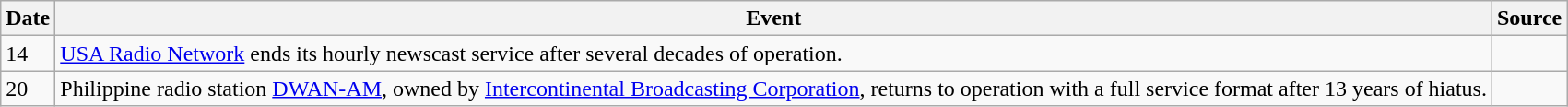<table class=wikitable>
<tr>
<th>Date</th>
<th>Event</th>
<th>Source</th>
</tr>
<tr>
<td>14</td>
<td><a href='#'>USA Radio Network</a> ends its hourly newscast service after several decades of operation.</td>
<td></td>
</tr>
<tr>
<td>20</td>
<td>Philippine radio station <a href='#'>DWAN-AM</a>, owned by <a href='#'>Intercontinental Broadcasting Corporation</a>, returns to operation with a full service format after 13 years of hiatus.</td>
<td></td>
</tr>
</table>
